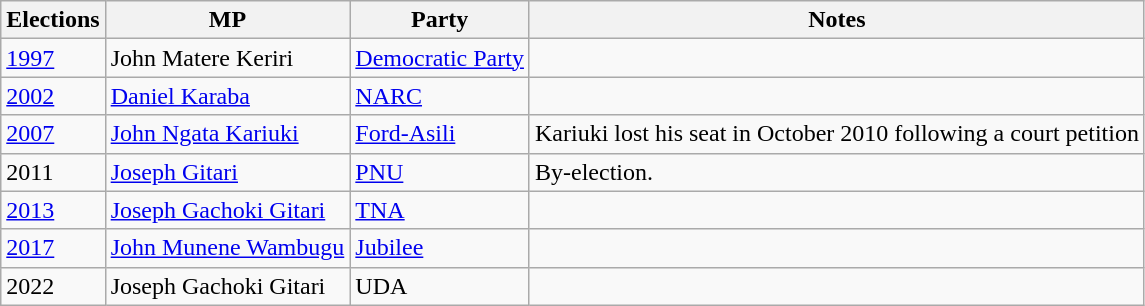<table class="wikitable">
<tr>
<th>Elections</th>
<th>MP </th>
<th>Party</th>
<th>Notes</th>
</tr>
<tr>
<td><a href='#'>1997</a></td>
<td>John Matere Keriri</td>
<td><a href='#'>Democratic Party</a></td>
<td></td>
</tr>
<tr>
<td><a href='#'>2002</a></td>
<td><a href='#'>Daniel Karaba</a></td>
<td><a href='#'>NARC</a></td>
<td></td>
</tr>
<tr>
<td><a href='#'>2007</a></td>
<td><a href='#'>John Ngata Kariuki</a></td>
<td><a href='#'>Ford-Asili</a></td>
<td>Kariuki lost his seat in October 2010 following a court petition </td>
</tr>
<tr>
<td>2011</td>
<td><a href='#'>Joseph Gitari</a></td>
<td><a href='#'>PNU</a></td>
<td>By-election.</td>
</tr>
<tr>
<td><a href='#'>2013</a></td>
<td><a href='#'>Joseph Gachoki Gitari</a></td>
<td><a href='#'>TNA</a></td>
<td></td>
</tr>
<tr>
<td><a href='#'>2017</a></td>
<td><a href='#'>John Munene Wambugu</a></td>
<td><a href='#'>Jubilee</a></td>
<td></td>
</tr>
<tr>
<td>2022</td>
<td>Joseph Gachoki Gitari</td>
<td>UDA</td>
<td></td>
</tr>
</table>
